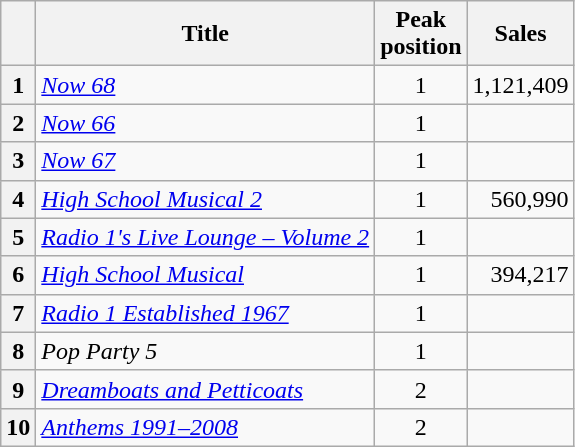<table class="wikitable plainrowheaders">
<tr>
<th scope=col></th>
<th scope=col>Title</th>
<th scope=col>Peak<br>position</th>
<th scope=col>Sales</th>
</tr>
<tr>
<th scope=row style="text-align:center;">1</th>
<td><em><a href='#'>Now 68</a></em></td>
<td align="center">1</td>
<td align="right">1,121,409</td>
</tr>
<tr>
<th scope=row style="text-align:center;">2</th>
<td><em><a href='#'>Now 66</a></em></td>
<td align="center">1</td>
<td align="right"></td>
</tr>
<tr>
<th scope=row style="text-align:center;">3</th>
<td><em><a href='#'>Now 67</a></em></td>
<td align="center">1</td>
<td align="right"></td>
</tr>
<tr>
<th scope=row style="text-align:center;">4</th>
<td><em><a href='#'>High School Musical 2</a></em></td>
<td align="center">1</td>
<td align="right">560,990</td>
</tr>
<tr>
<th scope=row style="text-align:center;">5</th>
<td><em><a href='#'>Radio 1's Live Lounge – Volume 2</a></em></td>
<td align="center">1</td>
<td align="right"></td>
</tr>
<tr>
<th scope=row style="text-align:center;">6</th>
<td><em><a href='#'>High School Musical</a></em></td>
<td align="center">1</td>
<td align="right">394,217</td>
</tr>
<tr>
<th scope=row style="text-align:center;">7</th>
<td><em><a href='#'>Radio 1 Established 1967</a></em></td>
<td align="center">1</td>
<td align="right"></td>
</tr>
<tr>
<th scope=row style="text-align:center;">8</th>
<td><em>Pop Party 5</em></td>
<td align="center">1</td>
<td align="right"></td>
</tr>
<tr>
<th scope=row style="text-align:center;">9</th>
<td><em><a href='#'>Dreamboats and Petticoats</a></em></td>
<td align="center">2</td>
<td align="right"></td>
</tr>
<tr>
<th scope=row style="text-align:center;">10</th>
<td><em><a href='#'>Anthems 1991–2008</a></em></td>
<td align="center">2</td>
<td align="right"></td>
</tr>
</table>
